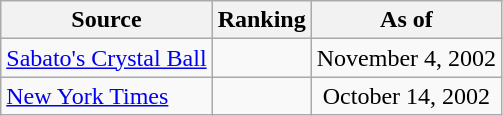<table class="wikitable" style="text-align:center">
<tr>
<th>Source</th>
<th>Ranking</th>
<th>As of</th>
</tr>
<tr>
<td align=left><a href='#'>Sabato's Crystal Ball</a></td>
<td></td>
<td>November 4, 2002</td>
</tr>
<tr>
<td align=left><a href='#'>New York Times</a></td>
<td></td>
<td>October 14, 2002</td>
</tr>
</table>
